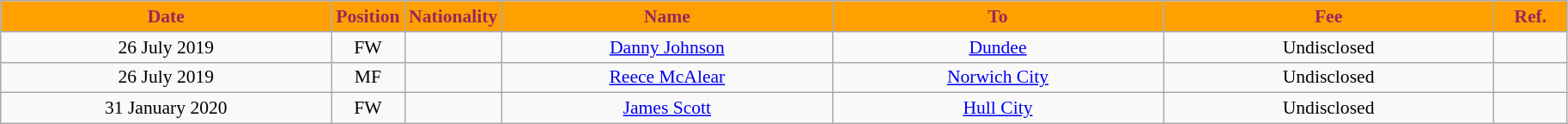<table class="wikitable"  style="text-align:center; font-size:90%; ">
<tr>
<th style="background:#ffa000; color:#98285c; width:250px;">Date</th>
<th style="background:#ffa000; color:#98285c; width:50px;">Position</th>
<th style="background:#ffa000; color:#98285c; width:50px;">Nationality</th>
<th style="background:#ffa000; color:#98285c; width:250px;">Name</th>
<th style="background:#ffa000; color:#98285c; width:250px;">To</th>
<th style="background:#ffa000; color:#98285c; width:250px;">Fee</th>
<th style="background:#ffa000; color:#98285c; width:50px;">Ref.</th>
</tr>
<tr>
<td>26 July 2019</td>
<td>FW</td>
<td></td>
<td><a href='#'>Danny Johnson</a></td>
<td><a href='#'>Dundee</a></td>
<td>Undisclosed</td>
<td></td>
</tr>
<tr>
<td>26 July 2019</td>
<td>MF</td>
<td></td>
<td><a href='#'>Reece McAlear</a></td>
<td><a href='#'>Norwich City</a></td>
<td>Undisclosed</td>
<td></td>
</tr>
<tr>
<td>31 January 2020</td>
<td>FW</td>
<td></td>
<td><a href='#'>James Scott</a></td>
<td><a href='#'>Hull City</a></td>
<td>Undisclosed</td>
<td></td>
</tr>
</table>
